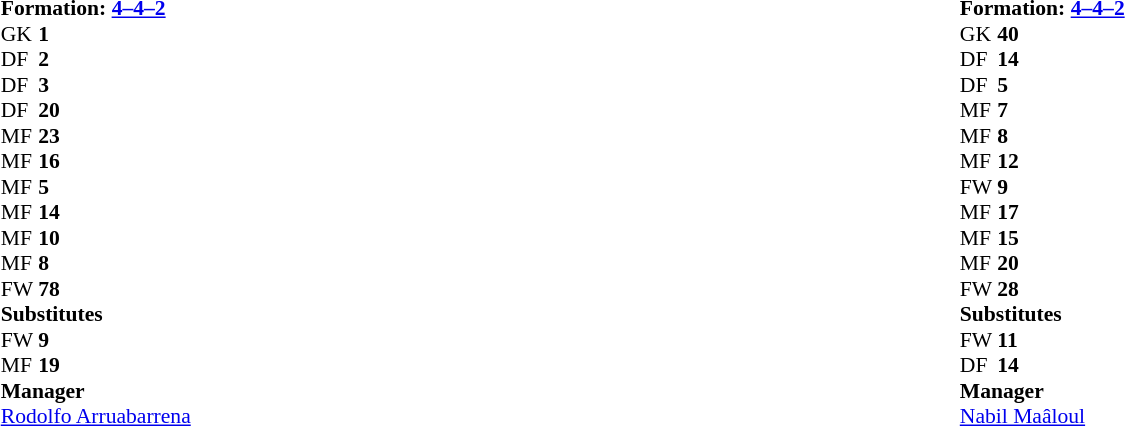<table style="width:100%;">
<tr>
<td style="vertical-align:top; width:50%;"><br><table cellspacing="0" cellpadding="0" style="font-size:90%; margin:auto;">
<tr>
<td colspan=4><strong>Formation: <a href='#'>4–4–2</a></strong></td>
</tr>
<tr>
<th width=25></th>
<th width=25></th>
</tr>
<tr>
<td>GK</td>
<td><strong>1</strong></td>
<td></td>
</tr>
<tr>
<td>DF</td>
<td><strong>2</strong></td>
<td></td>
</tr>
<tr>
<td>DF</td>
<td><strong>3</strong></td>
<td></td>
</tr>
<tr>
<td>DF</td>
<td><strong>20</strong></td>
<td></td>
</tr>
<tr>
<td>MF</td>
<td><strong>23</strong></td>
<td></td>
</tr>
<tr>
<td>MF</td>
<td><strong>16</strong></td>
<td></td>
</tr>
<tr>
<td>MF</td>
<td><strong>5</strong></td>
<td></td>
</tr>
<tr>
<td>MF</td>
<td><strong>14</strong></td>
<td></td>
</tr>
<tr>
<td>MF</td>
<td><strong>10</strong></td>
<td></td>
</tr>
<tr>
<td>MF</td>
<td><strong>8</strong></td>
<td></td>
</tr>
<tr>
<td>FW</td>
<td><strong>78</strong></td>
<td></td>
</tr>
<tr>
<td colspan=3><strong>Substitutes</strong></td>
</tr>
<tr>
<td>FW</td>
<td><strong>9</strong></td>
<td></td>
</tr>
<tr>
<td>MF</td>
<td><strong>19</strong></td>
<td></td>
</tr>
<tr>
<td colspan=3><strong>Manager</strong></td>
</tr>
<tr>
<td colspan=4> <a href='#'>Rodolfo Arruabarrena</a></td>
</tr>
</table>
</td>
<td><br><table cellspacing="0" cellpadding="0" style="font-size:90%; margin:auto;">
<tr>
<td colspan=4><strong>Formation: <a href='#'>4–4–2</a></strong></td>
</tr>
<tr>
<th width=25></th>
<th width=25></th>
</tr>
<tr>
<td>GK</td>
<td><strong>40</strong></td>
<td></td>
</tr>
<tr>
<td>DF</td>
<td><strong>14</strong></td>
<td></td>
</tr>
<tr>
<td>DF</td>
<td><strong>5</strong></td>
<td></td>
</tr>
<tr>
<td>MF</td>
<td><strong>7</strong></td>
<td></td>
</tr>
<tr>
<td>MF</td>
<td><strong>8</strong></td>
<td></td>
</tr>
<tr>
<td>MF</td>
<td><strong>12</strong></td>
<td></td>
</tr>
<tr>
<td>FW</td>
<td><strong>9</strong></td>
<td></td>
</tr>
<tr>
<td>MF</td>
<td><strong>17</strong></td>
<td></td>
</tr>
<tr>
<td>MF</td>
<td><strong>15</strong></td>
<td></td>
</tr>
<tr>
<td>MF</td>
<td><strong>20</strong></td>
<td></td>
</tr>
<tr>
<td>FW</td>
<td><strong>28</strong></td>
<td></td>
</tr>
<tr>
<td colspan=3><strong>Substitutes</strong></td>
</tr>
<tr>
<td>FW</td>
<td><strong>11</strong></td>
<td></td>
</tr>
<tr>
<td>DF</td>
<td><strong>14</strong></td>
<td></td>
</tr>
<tr>
<td colspan=3><strong>Manager</strong></td>
</tr>
<tr>
<td colspan=4> <a href='#'>Nabil Maâloul</a></td>
</tr>
</table>
</td>
</tr>
</table>
